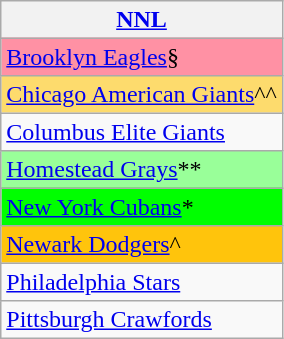<table class="wikitable" style="font-size:100%;line-height:1.1;">
<tr>
<th><a href='#'>NNL</a></th>
</tr>
<tr>
<td style="background-color: #FF91A4;"><a href='#'>Brooklyn Eagles</a>§</td>
</tr>
<tr>
<td style="background-color: #FDDB6D;"><a href='#'>Chicago American Giants</a>^^</td>
</tr>
<tr>
<td><a href='#'>Columbus Elite Giants</a></td>
</tr>
<tr>
<td style="background-color: #99FF99;"><a href='#'>Homestead Grays</a>**</td>
</tr>
<tr>
<td style="background-color: #00FF00;"><a href='#'>New York Cubans</a>*</td>
</tr>
<tr>
<td style="background-color: #FFC40C;"><a href='#'>Newark Dodgers</a>^</td>
</tr>
<tr>
<td><a href='#'>Philadelphia Stars</a></td>
</tr>
<tr>
<td><a href='#'>Pittsburgh Crawfords</a></td>
</tr>
</table>
